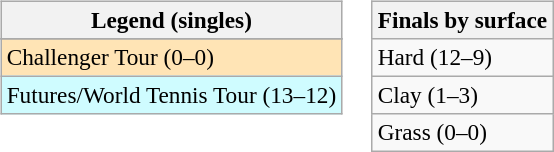<table>
<tr valign=top>
<td><br><table class=wikitable style=font-size:97%>
<tr>
<th>Legend (singles)</th>
</tr>
<tr bgcolor=e5d1cb>
</tr>
<tr bgcolor=moccasin>
<td>Challenger Tour (0–0)</td>
</tr>
<tr bgcolor=cffcff>
<td>Futures/World Tennis Tour (13–12)</td>
</tr>
</table>
</td>
<td><br><table class=wikitable style=font-size:97%>
<tr>
<th>Finals by surface</th>
</tr>
<tr>
<td>Hard (12–9)</td>
</tr>
<tr>
<td>Clay (1–3)</td>
</tr>
<tr>
<td>Grass (0–0)</td>
</tr>
</table>
</td>
</tr>
</table>
